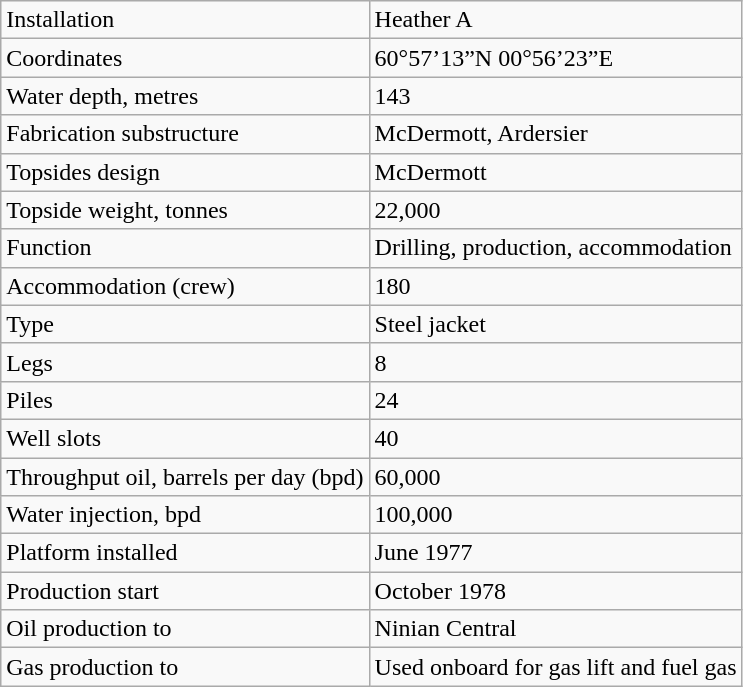<table class="wikitable">
<tr>
<td>Installation</td>
<td>Heather A</td>
</tr>
<tr>
<td>Coordinates</td>
<td>60°57’13”N 00°56’23”E</td>
</tr>
<tr>
<td>Water depth, metres</td>
<td>143</td>
</tr>
<tr>
<td>Fabrication substructure</td>
<td>McDermott, Ardersier</td>
</tr>
<tr>
<td>Topsides design</td>
<td>McDermott</td>
</tr>
<tr>
<td>Topside weight, tonnes</td>
<td>22,000</td>
</tr>
<tr>
<td>Function</td>
<td>Drilling, production, accommodation</td>
</tr>
<tr>
<td>Accommodation (crew)</td>
<td>180</td>
</tr>
<tr>
<td>Type</td>
<td>Steel jacket</td>
</tr>
<tr>
<td>Legs</td>
<td>8</td>
</tr>
<tr>
<td>Piles</td>
<td>24</td>
</tr>
<tr>
<td>Well  slots</td>
<td>40</td>
</tr>
<tr>
<td>Throughput oil, barrels per day (bpd)</td>
<td>60,000</td>
</tr>
<tr>
<td>Water injection, bpd</td>
<td>100,000</td>
</tr>
<tr>
<td>Platform installed</td>
<td>June 1977</td>
</tr>
<tr>
<td>Production start</td>
<td>October 1978</td>
</tr>
<tr>
<td>Oil production to</td>
<td>Ninian Central</td>
</tr>
<tr>
<td>Gas production to</td>
<td>Used onboard for gas lift and fuel  gas</td>
</tr>
</table>
